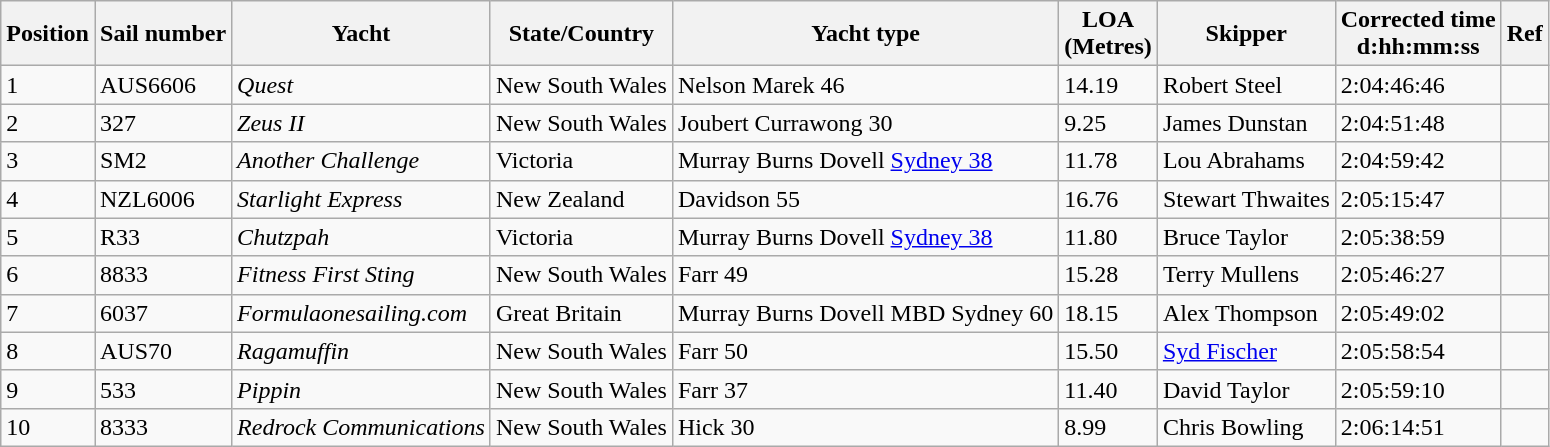<table class="wikitable">
<tr>
<th>Position</th>
<th>Sail number</th>
<th>Yacht</th>
<th>State/Country</th>
<th>Yacht type</th>
<th>LOA <br>(Metres)</th>
<th>Skipper</th>
<th>Corrected time <br>d:hh:mm:ss</th>
<th>Ref</th>
</tr>
<tr>
<td>1</td>
<td>AUS6606</td>
<td><em>Quest</em></td>
<td> New South Wales</td>
<td>Nelson Marek 46</td>
<td>14.19</td>
<td>Robert Steel</td>
<td>2:04:46:46</td>
<td></td>
</tr>
<tr>
<td>2</td>
<td>327</td>
<td><em>Zeus II</em></td>
<td> New South Wales</td>
<td>Joubert Currawong 30</td>
<td>9.25</td>
<td>James Dunstan</td>
<td>2:04:51:48</td>
<td></td>
</tr>
<tr>
<td>3</td>
<td>SM2</td>
<td><em>Another Challenge</em></td>
<td> Victoria</td>
<td>Murray Burns Dovell <a href='#'>Sydney 38</a></td>
<td>11.78</td>
<td>Lou Abrahams</td>
<td>2:04:59:42</td>
<td></td>
</tr>
<tr>
<td>4</td>
<td>NZL6006</td>
<td><em> Starlight Express</em></td>
<td> New Zealand</td>
<td>Davidson 55</td>
<td>16.76</td>
<td>Stewart Thwaites</td>
<td>2:05:15:47</td>
<td></td>
</tr>
<tr>
<td>5</td>
<td>R33</td>
<td><em>Chutzpah</em></td>
<td> Victoria</td>
<td>Murray Burns Dovell <a href='#'>Sydney 38</a></td>
<td>11.80</td>
<td>Bruce Taylor</td>
<td>2:05:38:59</td>
<td></td>
</tr>
<tr>
<td>6</td>
<td>8833</td>
<td><em>Fitness First Sting</em></td>
<td> New South Wales</td>
<td>Farr 49</td>
<td>15.28</td>
<td>Terry Mullens</td>
<td>2:05:46:27</td>
<td></td>
</tr>
<tr>
<td>7</td>
<td>6037</td>
<td><em>Formulaonesailing.com</em></td>
<td> Great Britain</td>
<td>Murray Burns Dovell MBD Sydney 60</td>
<td>18.15</td>
<td>Alex Thompson</td>
<td>2:05:49:02</td>
<td></td>
</tr>
<tr>
<td>8</td>
<td>AUS70</td>
<td><em>Ragamuffin</em></td>
<td> New South Wales</td>
<td>Farr 50</td>
<td>15.50</td>
<td><a href='#'>Syd Fischer</a></td>
<td>2:05:58:54</td>
<td></td>
</tr>
<tr>
<td>9</td>
<td>533</td>
<td><em>Pippin</em></td>
<td> New South Wales</td>
<td>Farr 37</td>
<td>11.40</td>
<td>David Taylor</td>
<td>2:05:59:10</td>
<td></td>
</tr>
<tr>
<td>10</td>
<td>8333</td>
<td><em>Redrock Communications</em></td>
<td> New South Wales</td>
<td>Hick 30</td>
<td>8.99</td>
<td>Chris Bowling</td>
<td>2:06:14:51</td>
<td></td>
</tr>
</table>
